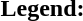<table class="toccolours" style="font-size:100%; white-space:nowrap;">
<tr>
<td><strong>Legend:</strong></td>
<td>      </td>
</tr>
<tr>
<td></td>
</tr>
<tr>
<td></td>
</tr>
<tr>
<td></td>
</tr>
</table>
